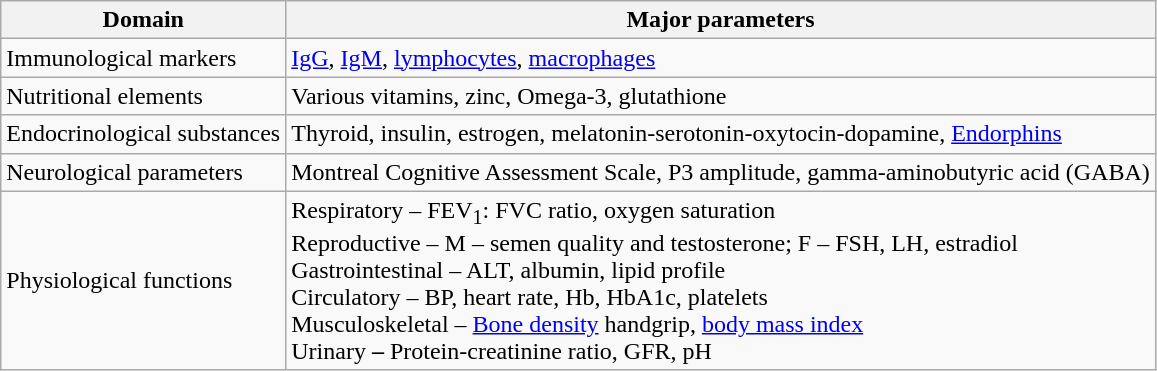<table class="wikitable">
<tr>
<th><strong>Domain</strong></th>
<th><strong>Major parameters</strong></th>
</tr>
<tr>
<td>Immunological markers</td>
<td><a href='#'>IgG</a>, <a href='#'>IgM</a>, <a href='#'>lymphocytes</a>, <a href='#'>macrophages</a></td>
</tr>
<tr>
<td>Nutritional elements</td>
<td>Various vitamins, zinc, Omega-3, glutathione</td>
</tr>
<tr>
<td>Endocrinological substances</td>
<td>Thyroid, insulin, estrogen, melatonin-serotonin-oxytocin-dopamine, <a href='#'>Endorphins</a></td>
</tr>
<tr>
<td>Neurological parameters</td>
<td>Montreal Cognitive Assessment Scale, P3 amplitude, gamma-aminobutyric acid (GABA)</td>
</tr>
<tr>
<td>Physiological functions</td>
<td>Respiratory – FEV<sub>1</sub>: FVC ratio, oxygen saturation<br>Reproductive – M – semen quality and testosterone; F – FSH, LH, estradiol<br>Gastrointestinal – ALT, albumin, lipid profile<br>Circulatory – BP, heart rate, Hb, HbA1c, platelets<br>Musculoskeletal – <a href='#'>Bone density</a> handgrip, <a href='#'>body mass index</a><br>Urinary <strong>–</strong> Protein-creatinine ratio, GFR, pH</td>
</tr>
</table>
